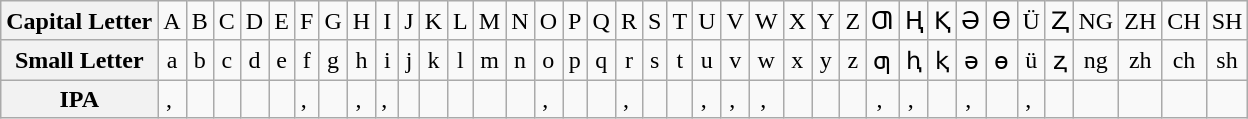<table class="wikitable" style="text-align:center;">
<tr>
<th>Capital Letter</th>
<td>A</td>
<td>B</td>
<td>C</td>
<td>D</td>
<td>E</td>
<td>F</td>
<td>G</td>
<td>H</td>
<td>I</td>
<td>J</td>
<td>K</td>
<td>L</td>
<td>M</td>
<td>N</td>
<td>O</td>
<td>P</td>
<td>Q</td>
<td>R</td>
<td>S</td>
<td>T</td>
<td>U</td>
<td>V</td>
<td>W</td>
<td>X</td>
<td>Y</td>
<td>Z</td>
<td>Ƣ</td>
<td>Ⱨ</td>
<td>Ⱪ</td>
<td>Ə</td>
<td>Ɵ</td>
<td>Ü</td>
<td>Ⱬ</td>
<td>NG</td>
<td>ZH</td>
<td>CH</td>
<td>SH</td>
</tr>
<tr>
<th>Small Letter</th>
<td>a</td>
<td>b</td>
<td>c</td>
<td>d</td>
<td>e</td>
<td>f</td>
<td>g</td>
<td>h</td>
<td>i</td>
<td>j</td>
<td>k</td>
<td>l</td>
<td>m</td>
<td>n</td>
<td>o</td>
<td>p</td>
<td>q</td>
<td>r</td>
<td>s</td>
<td>t</td>
<td>u</td>
<td>v</td>
<td>w</td>
<td>x</td>
<td>y</td>
<td>z</td>
<td>ƣ</td>
<td>ⱨ</td>
<td>ⱪ</td>
<td>ə</td>
<td>ɵ</td>
<td>ü</td>
<td>ⱬ</td>
<td>ng</td>
<td>zh</td>
<td>ch</td>
<td>sh</td>
</tr>
<tr>
<th>IPA</th>
<td>, </td>
<td></td>
<td></td>
<td></td>
<td></td>
<td>, </td>
<td></td>
<td>, </td>
<td>, </td>
<td></td>
<td></td>
<td></td>
<td></td>
<td></td>
<td>, </td>
<td></td>
<td></td>
<td>, </td>
<td></td>
<td></td>
<td>, </td>
<td>, </td>
<td>, </td>
<td></td>
<td></td>
<td></td>
<td>, </td>
<td>, </td>
<td></td>
<td>, </td>
<td></td>
<td>, </td>
<td></td>
<td></td>
<td></td>
<td></td>
<td></td>
</tr>
</table>
